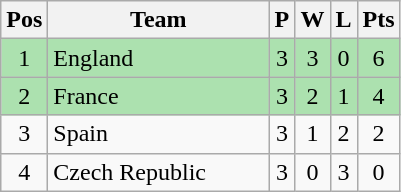<table class="wikitable" style="font-size: 100%">
<tr>
<th width=20>Pos</th>
<th width=140>Team</th>
<th width=10>P</th>
<th width=10>W</th>
<th width=10>L</th>
<th width=20>Pts</th>
</tr>
<tr align=center style="background:#ACE1AF;">
<td>1</td>
<td align="left"> England</td>
<td>3</td>
<td>3</td>
<td>0</td>
<td>6</td>
</tr>
<tr align=center style="background:#ACE1AF;">
<td>2</td>
<td align="left"> France</td>
<td>3</td>
<td>2</td>
<td>1</td>
<td>4</td>
</tr>
<tr align=center>
<td>3</td>
<td align="left"> Spain</td>
<td>3</td>
<td>1</td>
<td>2</td>
<td>2</td>
</tr>
<tr align=center>
<td>4</td>
<td align="left"> Czech Republic</td>
<td>3</td>
<td>0</td>
<td>3</td>
<td>0</td>
</tr>
</table>
